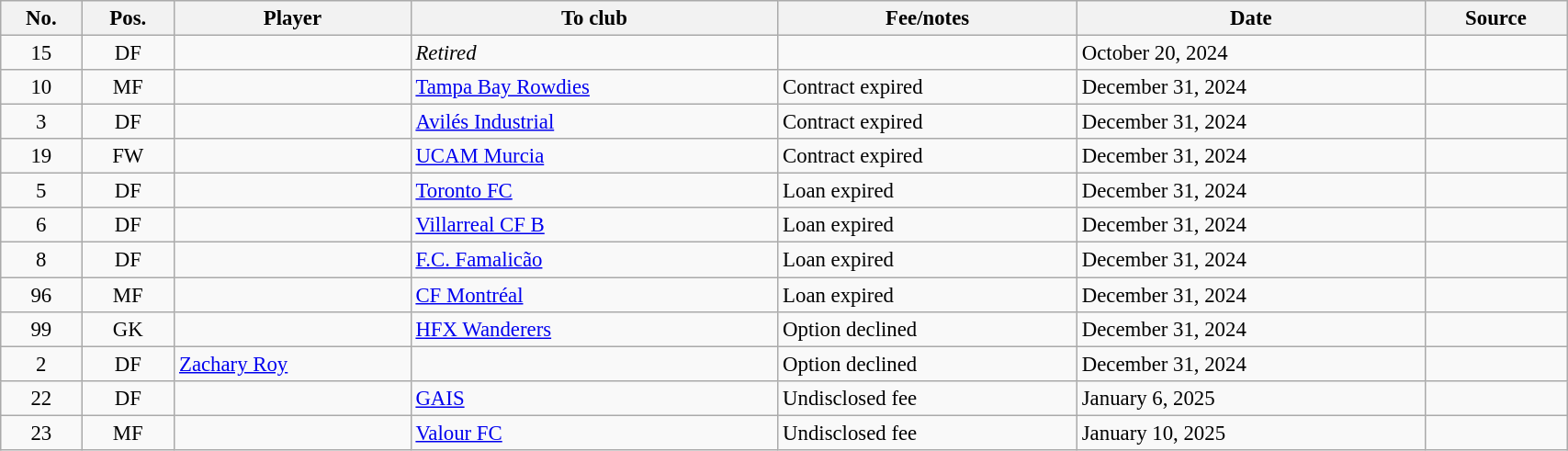<table class="wikitable sortable" style="width:90%; text-align:center; font-size:95%; text-align:left;">
<tr>
<th>No.</th>
<th>Pos.</th>
<th>Player</th>
<th>To club</th>
<th>Fee/notes</th>
<th>Date</th>
<th>Source</th>
</tr>
<tr>
<td align=center>15</td>
<td align=center>DF</td>
<td></td>
<td><em>Retired</em></td>
<td></td>
<td>October 20, 2024</td>
<td></td>
</tr>
<tr>
<td align=center>10</td>
<td align=center>MF</td>
<td></td>
<td> <a href='#'>Tampa Bay Rowdies</a></td>
<td>Contract expired</td>
<td>December 31, 2024</td>
<td></td>
</tr>
<tr>
<td align=center>3</td>
<td align=center>DF</td>
<td></td>
<td> <a href='#'>Avilés Industrial</a></td>
<td>Contract expired</td>
<td>December 31, 2024</td>
<td></td>
</tr>
<tr>
<td align=center>19</td>
<td align=center>FW</td>
<td></td>
<td> <a href='#'>UCAM Murcia</a></td>
<td>Contract expired</td>
<td>December 31, 2024</td>
<td></td>
</tr>
<tr>
<td align=center>5</td>
<td align=center>DF</td>
<td></td>
<td> <a href='#'>Toronto FC</a></td>
<td>Loan expired</td>
<td>December 31, 2024</td>
<td></td>
</tr>
<tr>
<td align=center>6</td>
<td align=center>DF</td>
<td></td>
<td> <a href='#'>Villarreal CF B</a></td>
<td>Loan expired</td>
<td>December 31, 2024</td>
<td></td>
</tr>
<tr>
<td align=center>8</td>
<td align=center>DF</td>
<td></td>
<td> <a href='#'>F.C. Famalicão</a></td>
<td>Loan expired</td>
<td>December 31, 2024</td>
<td></td>
</tr>
<tr>
<td align=center>96</td>
<td align=center>MF</td>
<td></td>
<td> <a href='#'>CF Montréal</a></td>
<td>Loan expired</td>
<td>December 31, 2024</td>
<td></td>
</tr>
<tr>
<td align=center>99</td>
<td align=center>GK</td>
<td></td>
<td> <a href='#'>HFX Wanderers</a></td>
<td>Option declined</td>
<td>December 31, 2024</td>
<td></td>
</tr>
<tr>
<td align=center>2</td>
<td align=center>DF</td>
<td> <a href='#'>Zachary Roy</a></td>
<td></td>
<td>Option declined</td>
<td>December 31, 2024</td>
<td></td>
</tr>
<tr>
<td align=center>22</td>
<td align=center>DF</td>
<td></td>
<td> <a href='#'>GAIS</a></td>
<td>Undisclosed fee</td>
<td>January 6, 2025</td>
<td></td>
</tr>
<tr>
<td align=center>23</td>
<td align=center>MF</td>
<td></td>
<td> <a href='#'>Valour FC</a></td>
<td>Undisclosed fee</td>
<td>January 10, 2025</td>
<td></td>
</tr>
</table>
